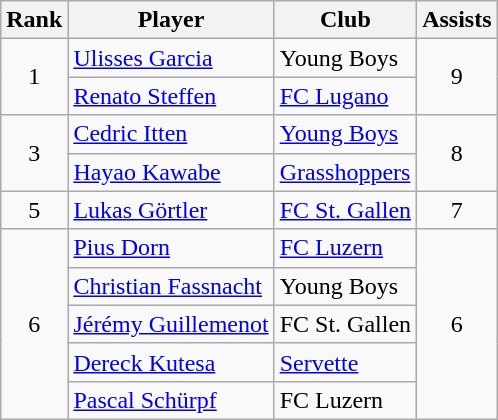<table class="wikitable sortable" style="text-align:center">
<tr>
<th>Rank</th>
<th>Player</th>
<th>Club</th>
<th>Assists</th>
</tr>
<tr>
<td rowspan="2">1</td>
<td align=left> <a href='#'>Ulisses Garcia</a></td>
<td align=left>Young Boys</td>
<td rowspan="2">9</td>
</tr>
<tr>
<td align=left> <a href='#'>Renato Steffen</a></td>
<td align=left><a href='#'>FC Lugano</a></td>
</tr>
<tr>
<td rowspan="2">3</td>
<td align=left> <a href='#'>Cedric Itten</a></td>
<td align=left><a href='#'>Young Boys</a></td>
<td rowspan="2">8</td>
</tr>
<tr>
<td align=left> <a href='#'>Hayao Kawabe</a></td>
<td align=left><a href='#'>Grasshoppers</a></td>
</tr>
<tr>
<td>5</td>
<td align=left> <a href='#'>Lukas Görtler</a></td>
<td align=left><a href='#'>FC St. Gallen</a></td>
<td>7</td>
</tr>
<tr>
<td rowspan="5">6</td>
<td align=left> <a href='#'>Pius Dorn</a></td>
<td align=left><a href='#'>FC Luzern</a></td>
<td rowspan="5">6</td>
</tr>
<tr>
<td align=left> <a href='#'>Christian Fassnacht</a></td>
<td align=left>Young Boys</td>
</tr>
<tr>
<td align=left> <a href='#'>Jérémy Guillemenot</a></td>
<td align=left>FC St. Gallen</td>
</tr>
<tr>
<td align=left> <a href='#'>Dereck Kutesa</a></td>
<td align=left><a href='#'>Servette</a></td>
</tr>
<tr>
<td align=left> <a href='#'>Pascal Schürpf</a></td>
<td align=left>FC Luzern</td>
</tr>
</table>
